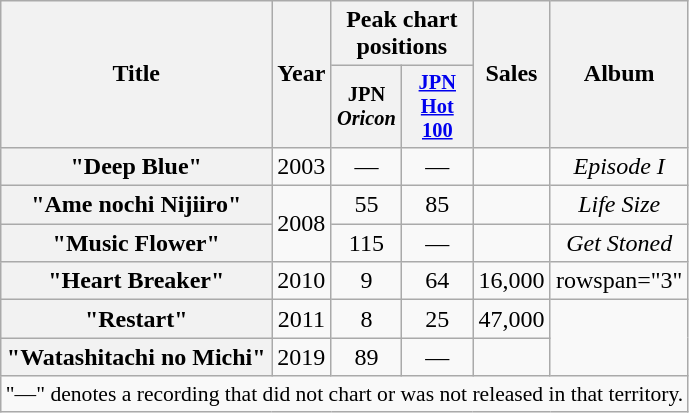<table class="wikitable plainrowheaders" style="text-align:center;">
<tr>
<th scope="col" rowspan="2">Title</th>
<th scope="col" rowspan="2">Year</th>
<th scope="col" colspan="2">Peak chart positions</th>
<th scope="col" rowspan="2">Sales</th>
<th scope="col" rowspan="2">Album</th>
</tr>
<tr>
<th style="width:3em;font-size:85%">JPN <em>Oricon</em><br></th>
<th style="width:3em;font-size:85%"><a href='#'>JPN Hot 100</a><br></th>
</tr>
<tr>
<th scope="row">"Deep Blue" <br> </th>
<td>2003</td>
<td>—</td>
<td>—</td>
<td></td>
<td><em>Episode I</em></td>
</tr>
<tr>
<th scope="row">"Ame nochi Nijiiro"  <br> </th>
<td rowspan="2">2008</td>
<td>55</td>
<td>85</td>
<td></td>
<td><em>Life Size</em></td>
</tr>
<tr>
<th scope="row">"Music Flower" <br> </th>
<td>115</td>
<td>—</td>
<td></td>
<td><em>Get Stoned</em></td>
</tr>
<tr>
<th scope="row">"Heart Breaker" <br> </th>
<td>2010</td>
<td>9</td>
<td>64</td>
<td>16,000</td>
<td>rowspan="3" </td>
</tr>
<tr>
<th scope="row">"Restart" <br> </th>
<td>2011</td>
<td>8</td>
<td>25</td>
<td>47,000</td>
</tr>
<tr>
<th scope="row">"Watashitachi no Michi" <br> </th>
<td>2019</td>
<td>89</td>
<td>—</td>
<td></td>
</tr>
<tr>
<td colspan="7" style="font-size:90%">"—" denotes a recording that did not chart or was not released in that territory.</td>
</tr>
</table>
